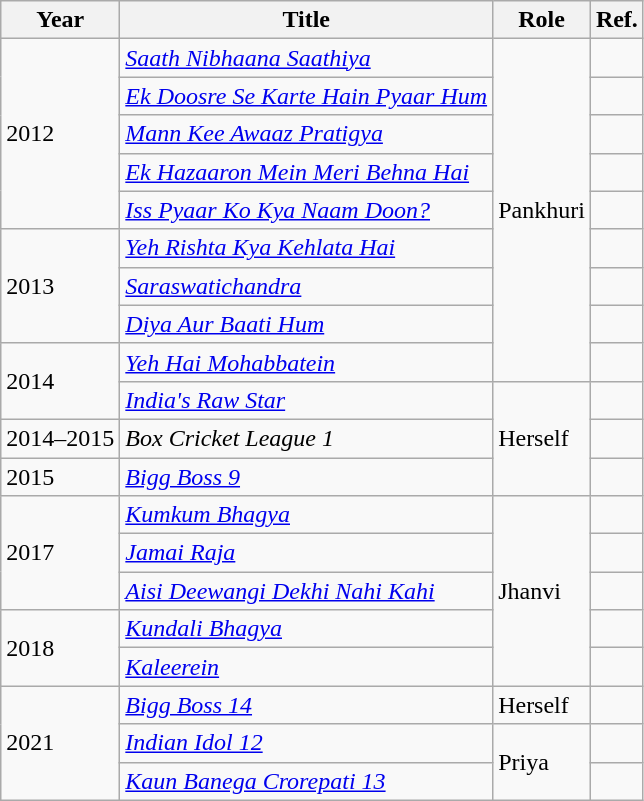<table class="wikitable">
<tr>
<th>Year</th>
<th>Title</th>
<th>Role</th>
<th>Ref.</th>
</tr>
<tr>
<td rowspan="5">2012</td>
<td><em><a href='#'>Saath Nibhaana Saathiya</a></em></td>
<td rowspan="9">Pankhuri</td>
<td></td>
</tr>
<tr>
<td><em><a href='#'>Ek Doosre Se Karte Hain Pyaar Hum</a></em></td>
<td></td>
</tr>
<tr>
<td><em><a href='#'>Mann Kee Awaaz Pratigya</a></em></td>
<td></td>
</tr>
<tr>
<td><em><a href='#'>Ek Hazaaron Mein Meri Behna Hai</a></em></td>
<td></td>
</tr>
<tr>
<td><em><a href='#'>Iss Pyaar Ko Kya Naam Doon?</a></em></td>
<td></td>
</tr>
<tr>
<td rowspan="3">2013</td>
<td><em><a href='#'>Yeh Rishta Kya Kehlata Hai</a></em></td>
<td></td>
</tr>
<tr>
<td><em><a href='#'>Saraswatichandra</a></em></td>
<td></td>
</tr>
<tr>
<td><em><a href='#'>Diya Aur Baati Hum</a></em></td>
<td></td>
</tr>
<tr>
<td rowspan="2">2014</td>
<td><em><a href='#'>Yeh Hai Mohabbatein</a></em></td>
<td></td>
</tr>
<tr>
<td><em><a href='#'>India's Raw Star</a></em></td>
<td rowspan="3">Herself</td>
<td></td>
</tr>
<tr>
<td>2014–2015</td>
<td><em>Box Cricket League 1</em></td>
<td></td>
</tr>
<tr>
<td>2015</td>
<td><em><a href='#'>Bigg Boss 9</a></em></td>
<td></td>
</tr>
<tr>
<td rowspan="3">2017</td>
<td><em><a href='#'>Kumkum Bhagya</a></em></td>
<td rowspan="5">Jhanvi</td>
<td></td>
</tr>
<tr>
<td><em><a href='#'>Jamai Raja</a></em></td>
<td></td>
</tr>
<tr>
<td><em><a href='#'>Aisi Deewangi Dekhi Nahi Kahi</a></em></td>
<td></td>
</tr>
<tr>
<td rowspan="2">2018</td>
<td><em><a href='#'>Kundali Bhagya</a></em></td>
<td></td>
</tr>
<tr>
<td><em><a href='#'>Kaleerein</a></em></td>
<td></td>
</tr>
<tr>
<td rowspan="3">2021</td>
<td><em><a href='#'>Bigg Boss 14</a></em></td>
<td>Herself</td>
<td></td>
</tr>
<tr>
<td><em><a href='#'>Indian Idol 12</a></em></td>
<td rowspan="2">Priya</td>
<td></td>
</tr>
<tr>
<td><em><a href='#'>Kaun Banega Crorepati 13</a></em></td>
<td></td>
</tr>
</table>
